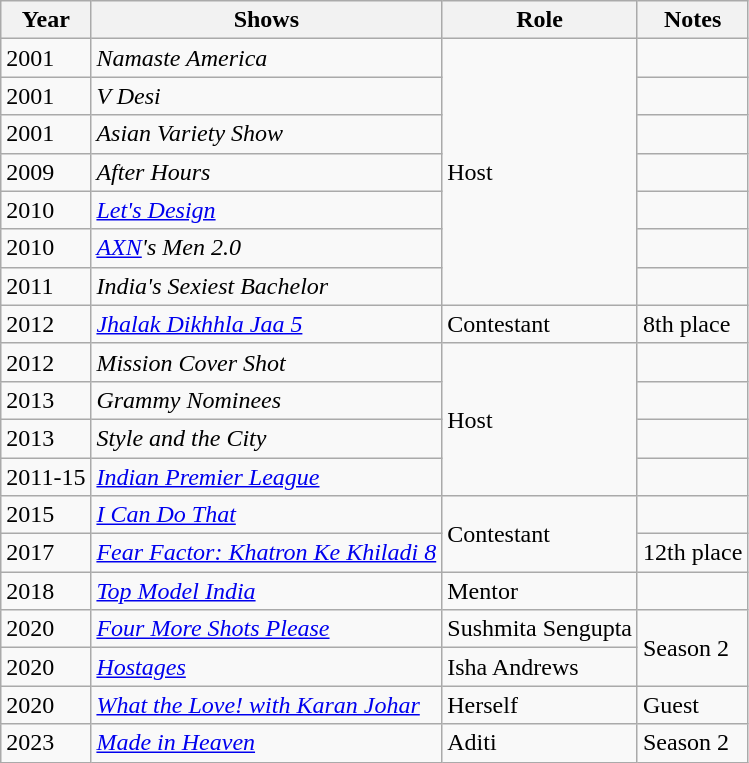<table class="wikitable">
<tr>
<th>Year</th>
<th>Shows</th>
<th>Role</th>
<th>Notes</th>
</tr>
<tr>
<td>2001</td>
<td><em>Namaste America</em></td>
<td rowspan="7">Host</td>
<td></td>
</tr>
<tr>
<td>2001</td>
<td><em>V Desi</em></td>
<td></td>
</tr>
<tr>
<td>2001</td>
<td><em>Asian Variety Show</em></td>
<td></td>
</tr>
<tr>
<td>2009</td>
<td><em>After Hours</em></td>
<td></td>
</tr>
<tr>
<td>2010</td>
<td><em><a href='#'>Let's Design</a></em></td>
<td></td>
</tr>
<tr>
<td>2010</td>
<td><em><a href='#'>AXN</a>'s Men 2.0</em></td>
<td></td>
</tr>
<tr>
<td>2011</td>
<td><em>India's Sexiest Bachelor</em></td>
<td></td>
</tr>
<tr>
<td>2012</td>
<td><a href='#'><em>Jhalak Dikhhla Jaa 5</em></a></td>
<td>Contestant</td>
<td>8th place</td>
</tr>
<tr>
<td>2012</td>
<td><em>Mission Cover Shot</em></td>
<td rowspan="4">Host</td>
<td></td>
</tr>
<tr>
<td>2013</td>
<td><em>Grammy Nominees</em></td>
<td></td>
</tr>
<tr>
<td>2013</td>
<td><em>Style and the City</em></td>
<td></td>
</tr>
<tr>
<td>2011-15</td>
<td><em><a href='#'>Indian Premier League</a></em></td>
<td></td>
</tr>
<tr>
<td>2015</td>
<td><em><a href='#'>I Can Do That</a></em></td>
<td rowspan="2">Contestant</td>
<td></td>
</tr>
<tr>
<td>2017</td>
<td><em><a href='#'>Fear Factor: Khatron Ke Khiladi 8</a></em></td>
<td>12th place</td>
</tr>
<tr>
<td>2018</td>
<td><em><a href='#'>Top Model India</a></em></td>
<td>Mentor</td>
<td></td>
</tr>
<tr>
<td>2020</td>
<td><a href='#'><em>Four More Shots Please</em></a></td>
<td>Sushmita Sengupta</td>
<td rowspan=2>Season 2</td>
</tr>
<tr>
<td>2020</td>
<td><a href='#'><em>Hostages</em></a></td>
<td>Isha Andrews</td>
</tr>
<tr>
<td>2020</td>
<td><em><a href='#'>What the Love! with Karan Johar</a></em></td>
<td>Herself</td>
<td>Guest</td>
</tr>
<tr>
<td>2023</td>
<td><em><a href='#'>Made in Heaven</a></em></td>
<td>Aditi</td>
<td>Season 2</td>
</tr>
</table>
